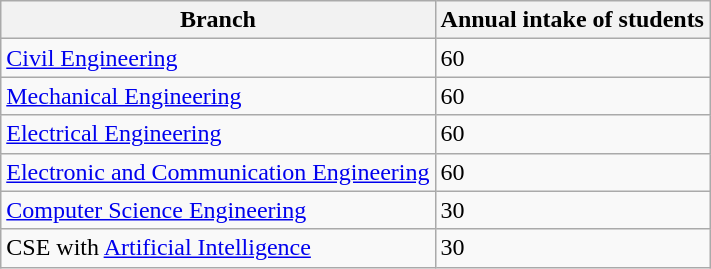<table class="wikitable">
<tr>
<th>Branch</th>
<th><strong>Annual intake of students</strong></th>
</tr>
<tr>
<td><a href='#'>Civil Engineering</a></td>
<td>60</td>
</tr>
<tr>
<td><a href='#'>Mechanical Engineering</a></td>
<td>60</td>
</tr>
<tr>
<td><a href='#'>Electrical Engineering</a></td>
<td>60</td>
</tr>
<tr>
<td><a href='#'>Electronic and Communication Engineering</a></td>
<td>60</td>
</tr>
<tr>
<td><a href='#'>Computer Science Engineering</a></td>
<td>30</td>
</tr>
<tr>
<td>CSE with <a href='#'>Artificial Intelligence</a></td>
<td>30</td>
</tr>
</table>
